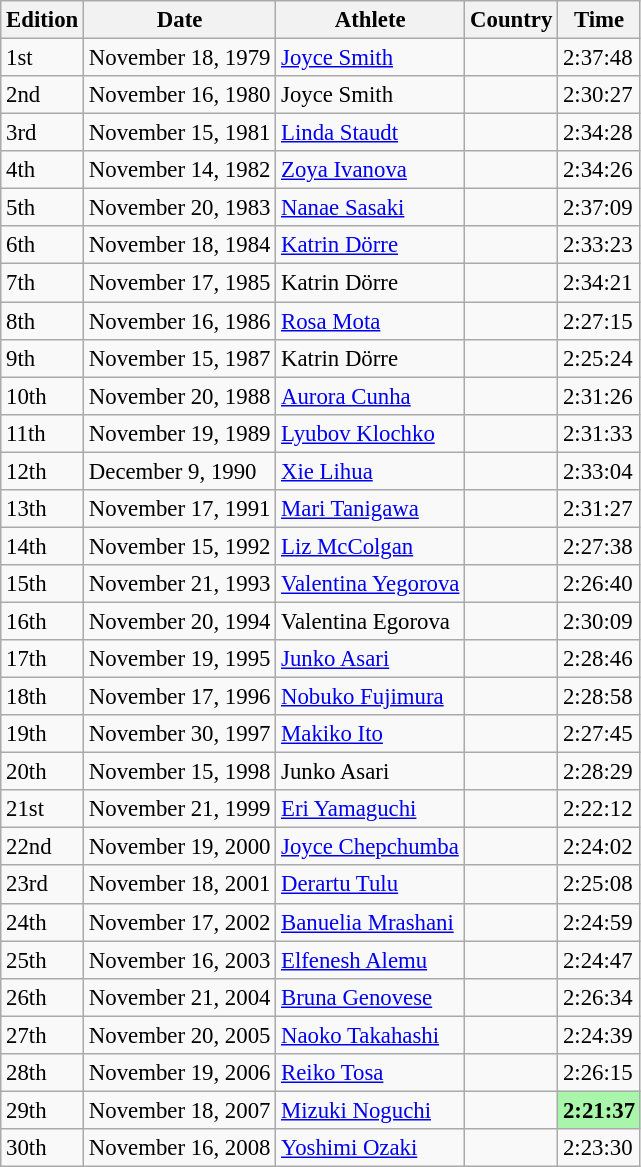<table class="wikitable" style="font-size:95%;">
<tr>
<th>Edition</th>
<th>Date</th>
<th>Athlete</th>
<th>Country</th>
<th>Time</th>
</tr>
<tr>
<td>1st</td>
<td>November 18, 1979</td>
<td><a href='#'>Joyce Smith</a></td>
<td></td>
<td>2:37:48</td>
</tr>
<tr>
<td>2nd</td>
<td>November 16, 1980</td>
<td>Joyce Smith</td>
<td></td>
<td>2:30:27</td>
</tr>
<tr>
<td>3rd</td>
<td>November 15, 1981</td>
<td><a href='#'>Linda Staudt</a></td>
<td></td>
<td>2:34:28</td>
</tr>
<tr>
<td>4th</td>
<td>November 14, 1982</td>
<td><a href='#'>Zoya Ivanova</a></td>
<td></td>
<td>2:34:26</td>
</tr>
<tr>
<td>5th</td>
<td>November 20, 1983</td>
<td><a href='#'>Nanae Sasaki</a></td>
<td></td>
<td>2:37:09</td>
</tr>
<tr>
<td>6th</td>
<td>November 18, 1984</td>
<td><a href='#'>Katrin Dörre</a></td>
<td></td>
<td>2:33:23</td>
</tr>
<tr>
<td>7th</td>
<td>November 17, 1985</td>
<td>Katrin Dörre</td>
<td></td>
<td>2:34:21</td>
</tr>
<tr>
<td>8th</td>
<td>November 16, 1986</td>
<td><a href='#'>Rosa Mota</a></td>
<td></td>
<td>2:27:15</td>
</tr>
<tr>
<td>9th</td>
<td>November 15, 1987</td>
<td>Katrin Dörre</td>
<td></td>
<td>2:25:24</td>
</tr>
<tr>
<td>10th</td>
<td>November 20, 1988</td>
<td><a href='#'>Aurora Cunha</a></td>
<td></td>
<td>2:31:26</td>
</tr>
<tr>
<td>11th</td>
<td>November 19, 1989</td>
<td><a href='#'>Lyubov Klochko</a></td>
<td></td>
<td>2:31:33</td>
</tr>
<tr>
<td>12th</td>
<td>December 9, 1990</td>
<td><a href='#'>Xie Lihua</a></td>
<td></td>
<td>2:33:04</td>
</tr>
<tr>
<td>13th</td>
<td>November 17, 1991</td>
<td><a href='#'>Mari Tanigawa</a></td>
<td></td>
<td>2:31:27</td>
</tr>
<tr>
<td>14th</td>
<td>November 15, 1992</td>
<td><a href='#'>Liz McColgan</a></td>
<td></td>
<td>2:27:38</td>
</tr>
<tr>
<td>15th</td>
<td>November 21, 1993</td>
<td><a href='#'>Valentina Yegorova</a></td>
<td></td>
<td>2:26:40</td>
</tr>
<tr>
<td>16th</td>
<td>November 20, 1994</td>
<td>Valentina Egorova</td>
<td></td>
<td>2:30:09</td>
</tr>
<tr>
<td>17th</td>
<td>November 19, 1995</td>
<td><a href='#'>Junko Asari</a></td>
<td></td>
<td>2:28:46</td>
</tr>
<tr>
<td>18th</td>
<td>November 17, 1996</td>
<td><a href='#'>Nobuko Fujimura</a></td>
<td></td>
<td>2:28:58</td>
</tr>
<tr>
<td>19th</td>
<td>November 30, 1997</td>
<td><a href='#'>Makiko Ito</a></td>
<td></td>
<td>2:27:45</td>
</tr>
<tr>
<td>20th</td>
<td>November 15, 1998</td>
<td>Junko Asari</td>
<td></td>
<td>2:28:29</td>
</tr>
<tr>
<td>21st</td>
<td>November 21, 1999</td>
<td><a href='#'>Eri Yamaguchi</a></td>
<td></td>
<td>2:22:12</td>
</tr>
<tr>
<td>22nd</td>
<td>November 19, 2000</td>
<td><a href='#'>Joyce Chepchumba</a></td>
<td></td>
<td>2:24:02</td>
</tr>
<tr>
<td>23rd</td>
<td>November 18, 2001</td>
<td><a href='#'>Derartu Tulu</a></td>
<td></td>
<td>2:25:08</td>
</tr>
<tr>
<td>24th</td>
<td>November 17, 2002</td>
<td><a href='#'>Banuelia Mrashani</a></td>
<td></td>
<td>2:24:59</td>
</tr>
<tr>
<td>25th</td>
<td>November 16, 2003</td>
<td><a href='#'>Elfenesh Alemu</a></td>
<td></td>
<td>2:24:47</td>
</tr>
<tr>
<td>26th</td>
<td>November 21, 2004</td>
<td><a href='#'>Bruna Genovese</a></td>
<td></td>
<td>2:26:34</td>
</tr>
<tr>
<td>27th</td>
<td>November 20, 2005</td>
<td><a href='#'>Naoko Takahashi</a></td>
<td></td>
<td>2:24:39</td>
</tr>
<tr>
<td>28th</td>
<td>November 19, 2006</td>
<td><a href='#'>Reiko Tosa</a></td>
<td></td>
<td>2:26:15</td>
</tr>
<tr>
<td>29th</td>
<td>November 18, 2007</td>
<td><a href='#'>Mizuki Noguchi</a></td>
<td></td>
<td bgcolor=#A9F5A9><strong>2:21:37</strong></td>
</tr>
<tr>
<td>30th</td>
<td>November 16, 2008</td>
<td><a href='#'>Yoshimi Ozaki</a></td>
<td></td>
<td>2:23:30</td>
</tr>
</table>
